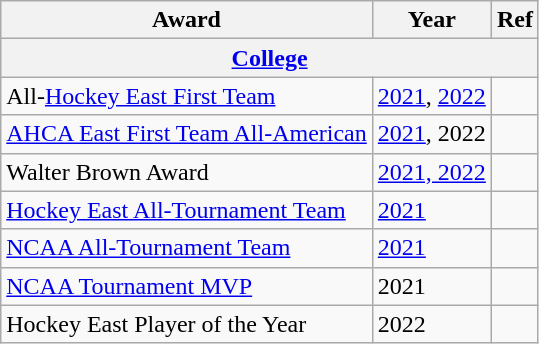<table class="wikitable">
<tr>
<th>Award</th>
<th>Year</th>
<th>Ref</th>
</tr>
<tr>
<th colspan="3"><a href='#'>College</a></th>
</tr>
<tr>
<td>All-<a href='#'>Hockey East First Team</a></td>
<td><a href='#'>2021</a>, <a href='#'>2022</a></td>
<td></td>
</tr>
<tr>
<td><a href='#'>AHCA East First Team All-American</a></td>
<td><a href='#'>2021</a>, 2022</td>
<td></td>
</tr>
<tr>
<td>Walter Brown Award</td>
<td><a href='#'>2021, 2022</a></td>
<td></td>
</tr>
<tr>
<td><a href='#'>Hockey East All-Tournament Team</a></td>
<td><a href='#'>2021</a></td>
<td></td>
</tr>
<tr>
<td><a href='#'>NCAA All-Tournament Team</a></td>
<td><a href='#'>2021</a></td>
<td></td>
</tr>
<tr>
<td><a href='#'>NCAA Tournament MVP</a></td>
<td>2021</td>
<td></td>
</tr>
<tr>
<td>Hockey East Player of the Year</td>
<td>2022</td>
<td></td>
</tr>
</table>
